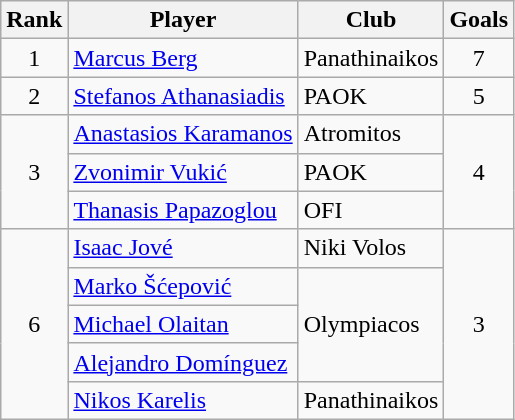<table class="wikitable sortable" style="text-align:center">
<tr>
<th>Rank</th>
<th>Player</th>
<th>Club</th>
<th>Goals</th>
</tr>
<tr>
<td>1</td>
<td align="left"> <a href='#'>Marcus Berg</a></td>
<td align="left">Panathinaikos</td>
<td>7</td>
</tr>
<tr>
<td>2</td>
<td align="left"> <a href='#'>Stefanos Athanasiadis</a></td>
<td align="left">PAOK</td>
<td>5</td>
</tr>
<tr>
<td rowspan=3>3</td>
<td align="left"> <a href='#'>Anastasios Karamanos</a></td>
<td align="left">Atromitos</td>
<td rowspan=3>4</td>
</tr>
<tr>
<td align="left"> <a href='#'>Zvonimir Vukić</a></td>
<td align="left">PAOK</td>
</tr>
<tr>
<td align="left"> <a href='#'>Thanasis Papazoglou</a></td>
<td align="left">OFI</td>
</tr>
<tr>
<td rowspan=5>6</td>
<td align="left"> <a href='#'>Isaac Jové</a></td>
<td align="left">Niki Volos</td>
<td rowspan=5>3</td>
</tr>
<tr>
<td align="left"> <a href='#'>Marko Šćepović</a></td>
<td align="left" rowspan=3>Olympiacos</td>
</tr>
<tr>
<td align="left"> <a href='#'>Michael Olaitan</a></td>
</tr>
<tr>
<td align="left"> <a href='#'>Alejandro Domínguez</a></td>
</tr>
<tr>
<td align="left"> <a href='#'>Nikos Karelis</a></td>
<td align="left">Panathinaikos</td>
</tr>
</table>
